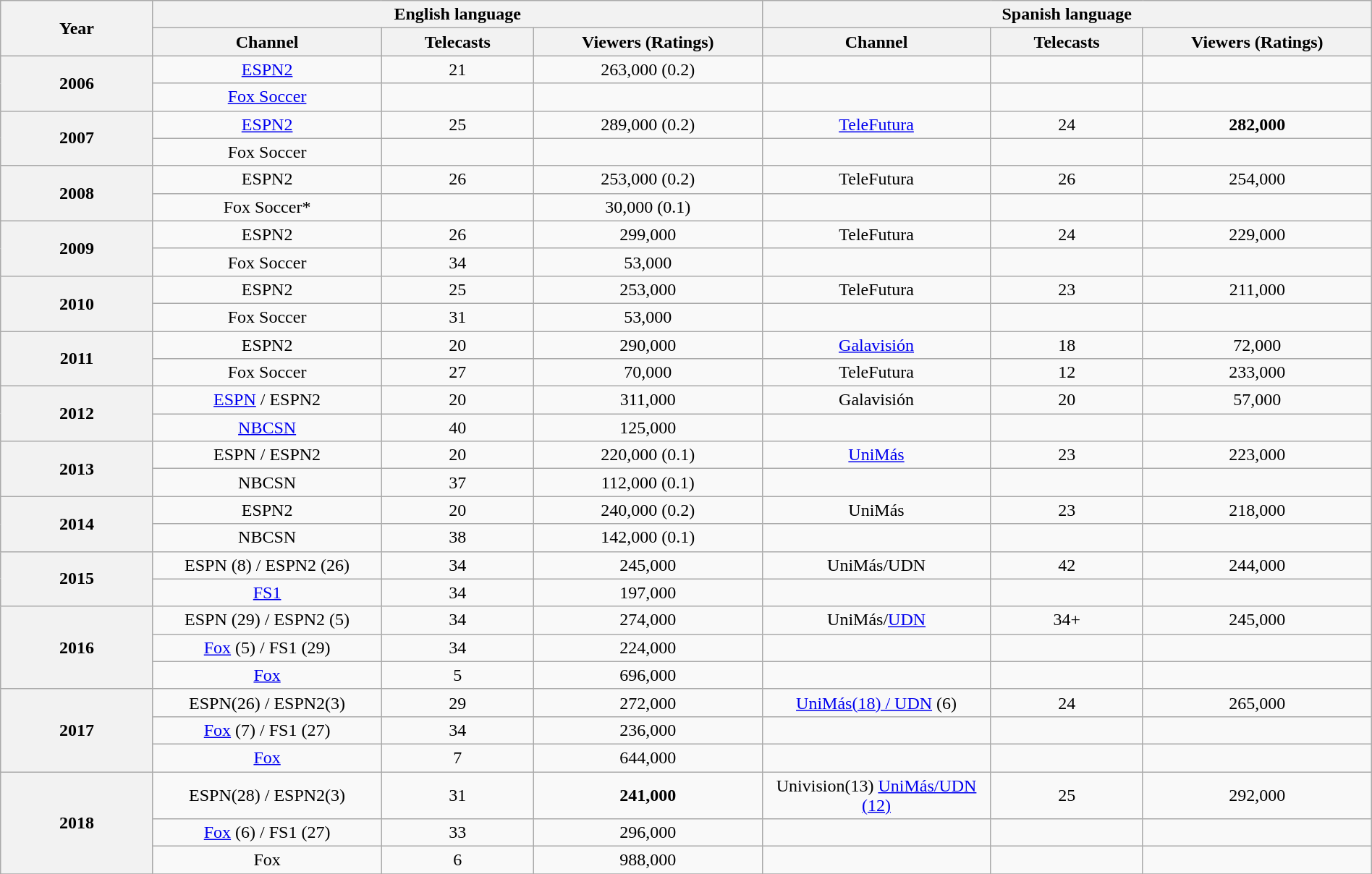<table class="wikitable sortable" style="width:100%; text-align:center">
<tr>
<th rowspan="2" style="width:10%">Year</th>
<th colspan="3">English language</th>
<th colspan="3">Spanish language</th>
</tr>
<tr>
<th style="width:15%">Channel</th>
<th style="width:10%">Telecasts</th>
<th style="width:15%">Viewers (Ratings)</th>
<th style="width:15%">Channel</th>
<th style="width:10%">Telecasts</th>
<th style="width:15%">Viewers (Ratings)</th>
</tr>
<tr>
<th rowspan="2">2006</th>
<td><a href='#'>ESPN2</a></td>
<td>21</td>
<td>263,000 (0.2)</td>
<td style="text-align:center;"></td>
<td style="text-align:center;"></td>
<td style="text-align:center;"></td>
</tr>
<tr>
<td><a href='#'>Fox Soccer</a></td>
<td></td>
<td></td>
<td align="center"></td>
<td align="center"></td>
<td></td>
</tr>
<tr>
<th rowspan="2">2007</th>
<td><a href='#'>ESPN2</a></td>
<td>25</td>
<td>289,000 (0.2)</td>
<td style="text-align:center;"><a href='#'>TeleFutura</a></td>
<td style="text-align:center;">24</td>
<td style="text-align:center;"><strong>282,000</strong></td>
</tr>
<tr>
<td>Fox Soccer</td>
<td></td>
<td></td>
<td align="center"></td>
<td align="center"></td>
<td></td>
</tr>
<tr>
<th rowspan="2">2008</th>
<td>ESPN2</td>
<td>26</td>
<td>253,000 (0.2)</td>
<td style="text-align:center;">TeleFutura</td>
<td style="text-align:center;">26</td>
<td style="text-align:center;">254,000</td>
</tr>
<tr>
<td>Fox Soccer*</td>
<td></td>
<td>30,000 (0.1)</td>
<td align="center"></td>
<td align="center"></td>
<td align="center"></td>
</tr>
<tr>
<th rowspan="2">2009</th>
<td>ESPN2</td>
<td>26</td>
<td>299,000</td>
<td style="text-align:center;">TeleFutura</td>
<td style="text-align:center;">24</td>
<td style="text-align:center;">229,000</td>
</tr>
<tr>
<td>Fox Soccer</td>
<td>34</td>
<td>53,000</td>
<td align="center"></td>
<td align="center"></td>
<td></td>
</tr>
<tr>
<th rowspan="2">2010</th>
<td>ESPN2</td>
<td>25</td>
<td>253,000</td>
<td style="text-align:center;">TeleFutura</td>
<td style="text-align:center;">23</td>
<td style="text-align:center;">211,000</td>
</tr>
<tr>
<td>Fox Soccer</td>
<td>31</td>
<td>53,000</td>
<td align="center"></td>
<td align="center"></td>
<td align="center"></td>
</tr>
<tr>
<th rowspan="2">2011</th>
<td>ESPN2</td>
<td>20</td>
<td>290,000</td>
<td style="text-align:center;"><a href='#'>Galavisión</a></td>
<td style="text-align:center;">18</td>
<td style="text-align:center;">72,000</td>
</tr>
<tr>
<td>Fox Soccer</td>
<td>27</td>
<td>70,000</td>
<td align="center">TeleFutura</td>
<td align="center">12</td>
<td align="center">233,000</td>
</tr>
<tr>
<th rowspan="2">2012</th>
<td><a href='#'>ESPN</a> / ESPN2</td>
<td>20</td>
<td>311,000</td>
<td style="text-align:center;">Galavisión</td>
<td style="text-align:center;">20</td>
<td style="text-align:center;">57,000</td>
</tr>
<tr>
<td><a href='#'>NBCSN</a></td>
<td>40</td>
<td>125,000</td>
<td align="center"></td>
<td align="center"></td>
<td align="center"></td>
</tr>
<tr>
<th rowspan="2">2013</th>
<td>ESPN / ESPN2</td>
<td>20</td>
<td>220,000 (0.1)</td>
<td style="text-align:center;"><a href='#'>UniMás</a></td>
<td style="text-align:center;">23</td>
<td style="text-align:center;">223,000</td>
</tr>
<tr>
<td>NBCSN</td>
<td>37</td>
<td>112,000 (0.1)</td>
<td align="center"></td>
<td align="center"></td>
<td align="center"></td>
</tr>
<tr>
<th rowspan="2">2014</th>
<td>ESPN2</td>
<td>20</td>
<td>240,000 (0.2)</td>
<td style="text-align:center;">UniMás</td>
<td style="text-align:center;">23</td>
<td style="text-align:center;">218,000</td>
</tr>
<tr>
<td>NBCSN</td>
<td>38</td>
<td>142,000 (0.1)</td>
<td align="center"></td>
<td align="center"></td>
<td align="center"></td>
</tr>
<tr>
<th rowspan="2">2015</th>
<td>ESPN (8) / ESPN2 (26)</td>
<td>34</td>
<td>245,000</td>
<td align="center">UniMás/UDN</td>
<td align="center">42</td>
<td align="center">244,000</td>
</tr>
<tr>
<td><a href='#'>FS1</a></td>
<td>34</td>
<td>197,000</td>
<td align="center"></td>
<td align="center"></td>
<td align="center"></td>
</tr>
<tr>
<th rowspan="3">2016<br></th>
<td>ESPN (29) / ESPN2 (5)</td>
<td>34</td>
<td>274,000</td>
<td style="text-align:center;">UniMás/<a href='#'>UDN</a></td>
<td style="text-align:center;">34+</td>
<td style="text-align:center;">245,000</td>
</tr>
<tr>
<td><a href='#'>Fox</a> (5) / FS1 (29)</td>
<td>34</td>
<td>224,000</td>
<td align="center"></td>
<td align="center"></td>
<td align="center"></td>
</tr>
<tr>
<td><a href='#'>Fox</a></td>
<td>5</td>
<td>696,000</td>
<td align="center"></td>
<td align="center"></td>
<td align="center"></td>
</tr>
<tr>
<th rowspan="3"><strong>2017</strong></th>
<td>ESPN(26) / ESPN2(3)</td>
<td>29</td>
<td>272,000</td>
<td><a href='#'>UniMás(18) / UDN</a> (6)</td>
<td>24</td>
<td>265,000</td>
</tr>
<tr>
<td><a href='#'>Fox</a> (7) / FS1 (27)</td>
<td>34</td>
<td>236,000</td>
<td></td>
<td></td>
<td></td>
</tr>
<tr>
<td><a href='#'>Fox</a></td>
<td>7</td>
<td>644,000</td>
<td></td>
<td></td>
<td></td>
</tr>
<tr>
<th rowspan="3">2018</th>
<td>ESPN(28) / ESPN2(3)</td>
<td>31</td>
<td><strong>241,000</strong></td>
<td>Univision(13) <a href='#'>UniMás/UDN (12)</a></td>
<td>25</td>
<td>292,000</td>
</tr>
<tr>
<td><a href='#'>Fox</a> (6) / FS1 (27)</td>
<td>33</td>
<td>296,000</td>
<td></td>
<td></td>
<td></td>
</tr>
<tr>
<td>Fox</td>
<td>6</td>
<td>988,000</td>
<td></td>
<td></td>
<td></td>
</tr>
<tr>
</tr>
</table>
